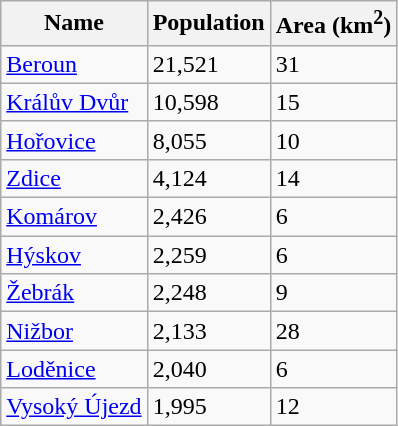<table class="wikitable sortable">
<tr>
<th>Name</th>
<th>Population</th>
<th>Area (km<sup>2</sup>)</th>
</tr>
<tr>
<td><a href='#'>Beroun</a></td>
<td>21,521</td>
<td>31</td>
</tr>
<tr>
<td><a href='#'>Králův Dvůr</a></td>
<td>10,598</td>
<td>15</td>
</tr>
<tr>
<td><a href='#'>Hořovice</a></td>
<td>8,055</td>
<td>10</td>
</tr>
<tr>
<td><a href='#'>Zdice</a></td>
<td>4,124</td>
<td>14</td>
</tr>
<tr>
<td><a href='#'>Komárov</a></td>
<td>2,426</td>
<td>6</td>
</tr>
<tr>
<td><a href='#'>Hýskov</a></td>
<td>2,259</td>
<td>6</td>
</tr>
<tr>
<td><a href='#'>Žebrák</a></td>
<td>2,248</td>
<td>9</td>
</tr>
<tr>
<td><a href='#'>Nižbor</a></td>
<td>2,133</td>
<td>28</td>
</tr>
<tr>
<td><a href='#'>Loděnice</a></td>
<td>2,040</td>
<td>6</td>
</tr>
<tr>
<td><a href='#'>Vysoký Újezd</a></td>
<td>1,995</td>
<td>12</td>
</tr>
</table>
